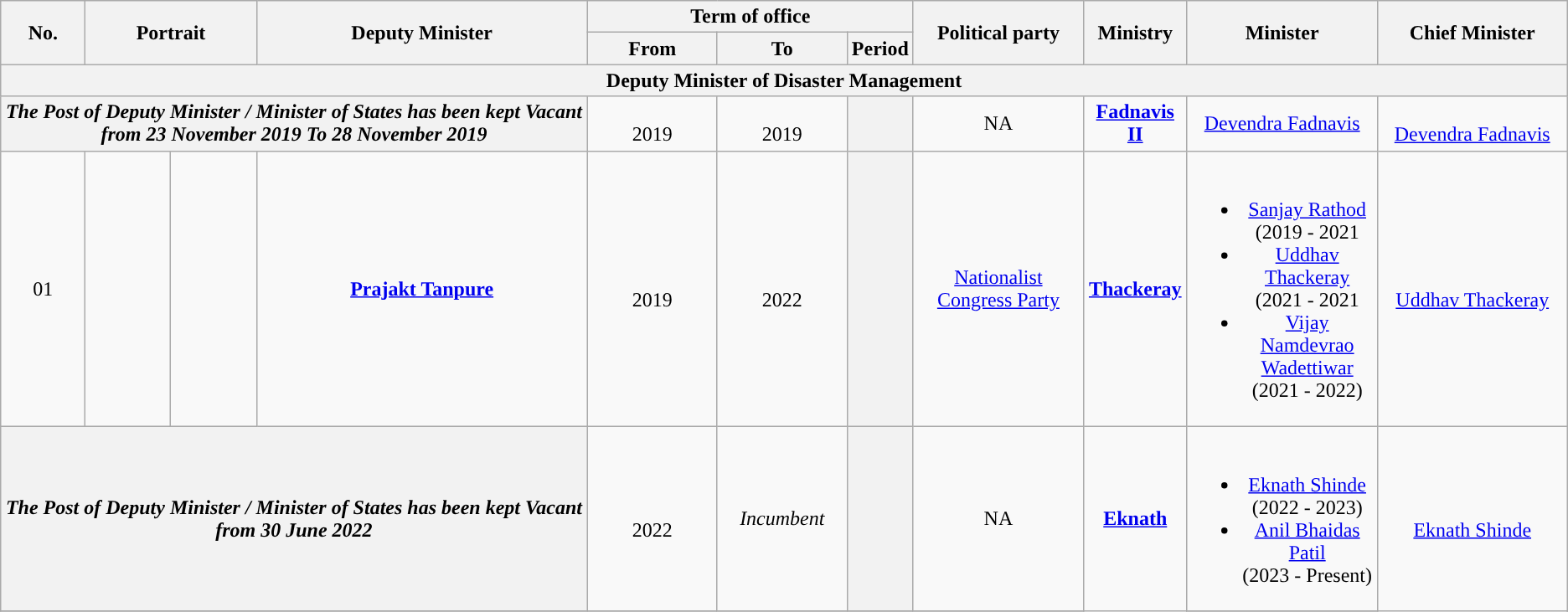<table class="wikitable" style="text-align:center">
<tr>
<th rowspan="2">No.</th>
<th rowspan="2" colspan="2">Portrait</th>
<th rowspan="2" style="width:16em">Deputy Minister<br></th>
<th colspan="3">Term of office</th>
<th rowspan="2" style="width:8em">Political party</th>
<th rowspan="2">Ministry</th>
<th rowspan="2" style="width:9em">Minister</th>
<th rowspan="2" style="width:9em">Chief Minister</th>
</tr>
<tr>
<th style="width:6em">From</th>
<th style="width:6em">To</th>
<th>Period</th>
</tr>
<tr>
<th colspan="11">Deputy Minister of Disaster Management</th>
</tr>
<tr>
<th colspan="04"><strong><em>The Post of Deputy Minister / Minister of States has been kept Vacant from 23 November 2019 To 28 November 2019</em></strong></th>
<td><br>2019</td>
<td><br>2019</td>
<th></th>
<td>NA</td>
<td rowspan="1"><a href='#'><strong>Fadnavis II</strong></a></td>
<td><a href='#'>Devendra Fadnavis</a></td>
<td rowspan="1"> <br><a href='#'>Devendra Fadnavis</a></td>
</tr>
<tr>
<td>01</td>
<td style="color:inherit;background:"></td>
<td></td>
<td><strong><a href='#'>Prajakt Tanpure</a></strong> <br> </td>
<td><br>2019</td>
<td><br>2022</td>
<th></th>
<td><a href='#'>Nationalist Congress Party</a></td>
<td rowspan="1"><a href='#'><strong>Thackeray</strong></a></td>
<td><br><ul><li><a href='#'>Sanjay Rathod</a><br> (2019 - 2021</li><li><a href='#'>Uddhav Thackeray</a> <br>(2021 - 2021</li><li><a href='#'>Vijay Namdevrao Wadettiwar</a> <br>(2021 - 2022)</li></ul></td>
<td rowspan="1"> <br><a href='#'>Uddhav Thackeray</a></td>
</tr>
<tr>
<th colspan="04"><strong><em>The Post of Deputy Minister / Minister of States has been kept Vacant from 30 June 2022</em></strong></th>
<td><br>2022</td>
<td><em>Incumbent</em></td>
<th></th>
<td>NA</td>
<td rowspan="2"><a href='#'><strong>Eknath</strong></a></td>
<td><br><ul><li><a href='#'>Eknath Shinde</a><br>(2022 - 2023)</li><li><a href='#'>Anil Bhaidas Patil</a><br> (2023 - Present)</li></ul></td>
<td rowspan="2"> <br><a href='#'>Eknath Shinde</a></td>
</tr>
<tr>
</tr>
</table>
